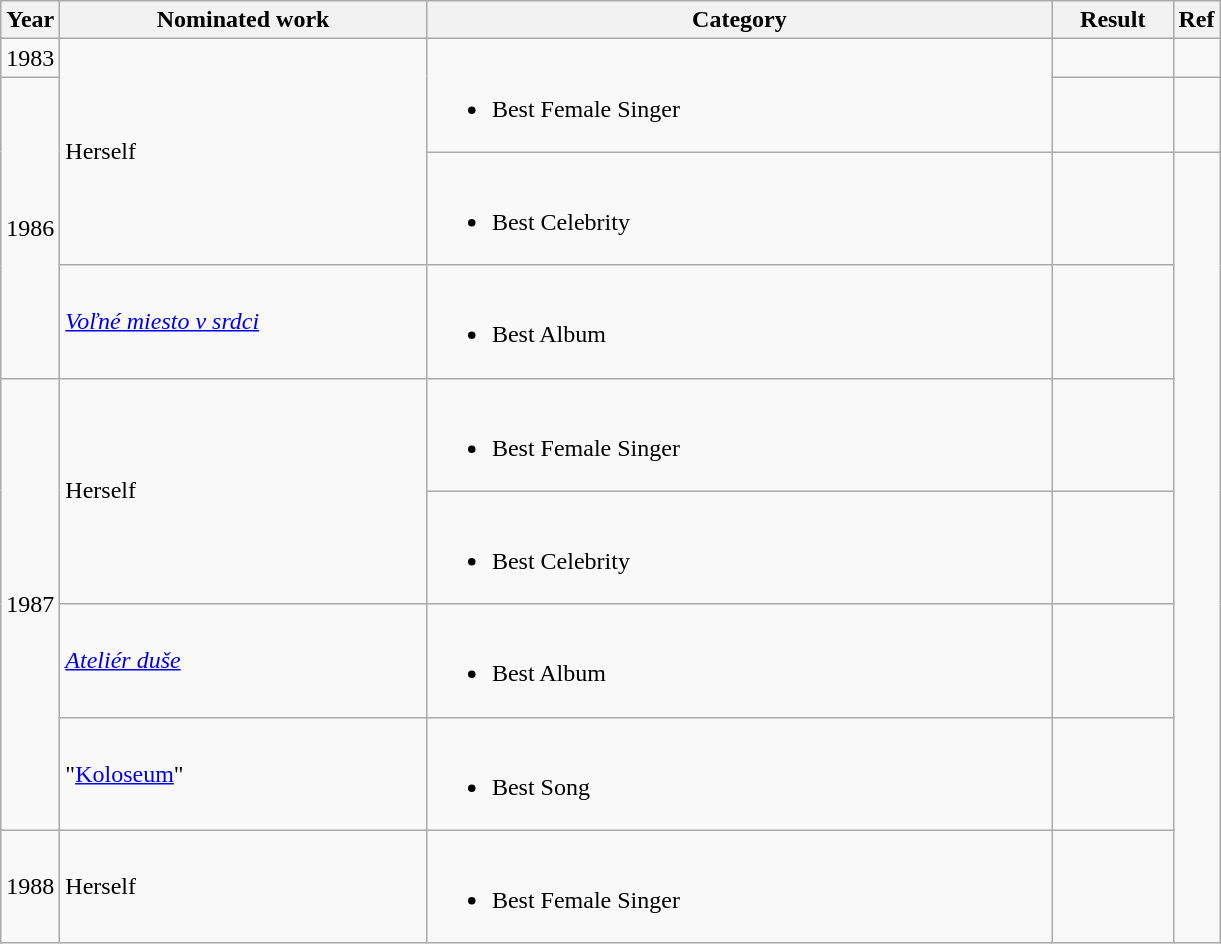<table class="wikitable">
<tr>
<th style="width:10px;">Year</th>
<th style="width:237px;">Nominated work</th>
<th style="width:410px;">Category</th>
<th style="width:73px;">Result</th>
<th>Ref</th>
</tr>
<tr>
<td>1983</td>
<td rowspan=3>Herself</td>
<td rowspan=2><br><ul><li>Best Female Singer</li></ul></td>
<td></td>
<td align=center></td>
</tr>
<tr>
<td rowspan=3>1986</td>
<td></td>
<td align=center></td>
</tr>
<tr>
<td><br><ul><li>Best Celebrity</li></ul></td>
<td></td>
<td rowspan="7" style="text-align:center;"></td>
</tr>
<tr>
<td><em><a href='#'>Voľné miesto v srdci</a></em></td>
<td><br><ul><li>Best Album</li></ul></td>
<td></td>
</tr>
<tr>
<td rowspan=4>1987</td>
<td rowspan=2>Herself</td>
<td><br><ul><li>Best Female Singer</li></ul></td>
<td></td>
</tr>
<tr>
<td><br><ul><li>Best Celebrity</li></ul></td>
<td></td>
</tr>
<tr>
<td><em><a href='#'>Ateliér duše</a></em></td>
<td><br><ul><li>Best Album</li></ul></td>
<td></td>
</tr>
<tr>
<td>"<a href='#'>Koloseum</a>"</td>
<td><br><ul><li>Best Song</li></ul></td>
<td></td>
</tr>
<tr>
<td>1988</td>
<td>Herself</td>
<td><br><ul><li>Best Female Singer</li></ul></td>
<td></td>
</tr>
</table>
